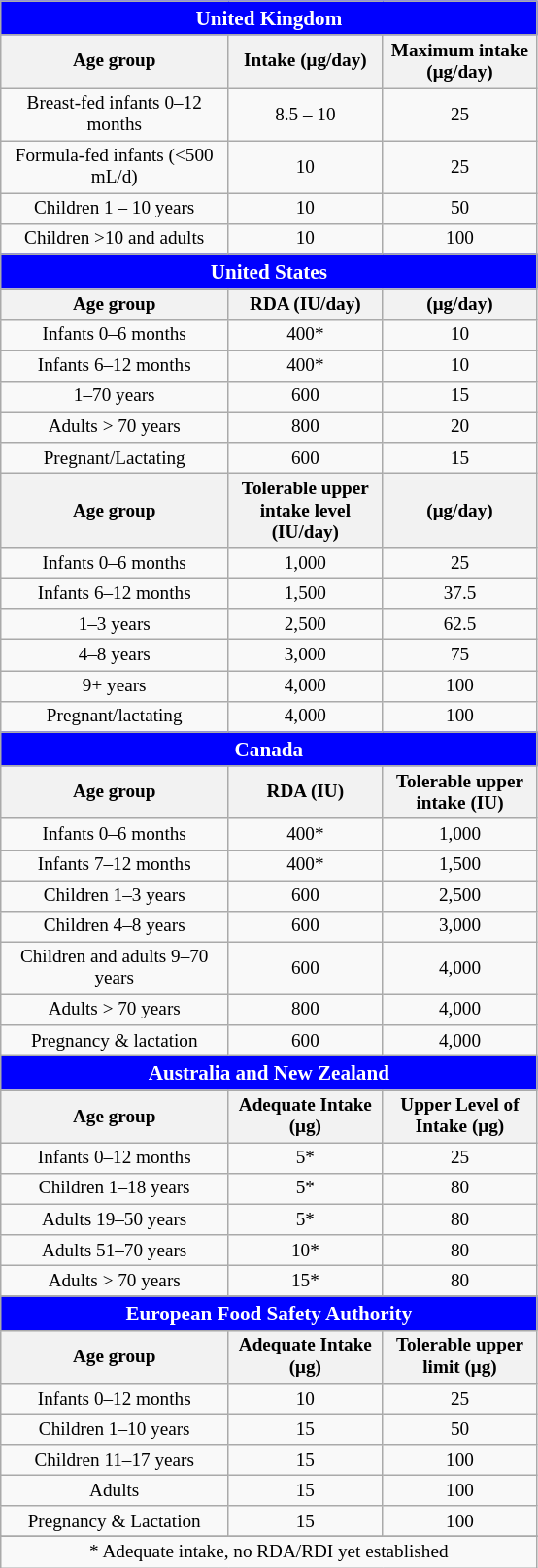<table class="wikitable" style="float: right; font-size: 80%; text-align: center; margin-left: 1em">
<tr>
<td colspan="3" style="background: blue; color: white; font-size: 110%; text-align: center;"><strong>United Kingdom</strong></td>
</tr>
<tr>
<th scope="col" width="150px">Age group</th>
<th scope="col" width="100px">Intake (μg/day)</th>
<th scope="col" width="100px">Maximum intake (μg/day)</th>
</tr>
<tr>
<td>Breast-fed infants 0–12 months</td>
<td>8.5 – 10</td>
<td>25</td>
</tr>
<tr>
<td>Formula-fed infants (<500 mL/d)</td>
<td>10</td>
<td>25</td>
</tr>
<tr>
<td>Children 1 – 10 years</td>
<td>10</td>
<td>50</td>
</tr>
<tr>
<td>Children >10 and adults</td>
<td>10</td>
<td>100</td>
</tr>
<tr>
<td colspan="3" style="background: blue; color: white; font-size: 110%; text-align: center;"><strong>United States</strong></td>
</tr>
<tr>
<th scope="col">Age group</th>
<th scope="col">RDA (IU/day)</th>
<th scope="col">(μg/day)</th>
</tr>
<tr>
<td>Infants 0–6 months</td>
<td>400*</td>
<td>10</td>
</tr>
<tr>
<td>Infants 6–12 months</td>
<td>400*</td>
<td>10</td>
</tr>
<tr>
<td>1–70 years</td>
<td>600</td>
<td>15</td>
</tr>
<tr>
<td>Adults > 70 years</td>
<td>800</td>
<td>20</td>
</tr>
<tr>
<td>Pregnant/Lactating</td>
<td>600</td>
<td>15</td>
</tr>
<tr>
<th scope="col">Age group</th>
<th scope="col">Tolerable upper intake level (IU/day)</th>
<th scope="col">(μg/day)</th>
</tr>
<tr>
<td>Infants 0–6 months</td>
<td>1,000</td>
<td>25</td>
</tr>
<tr>
<td>Infants 6–12 months</td>
<td>1,500</td>
<td>37.5</td>
</tr>
<tr>
<td>1–3 years</td>
<td>2,500</td>
<td>62.5</td>
</tr>
<tr>
<td>4–8 years</td>
<td>3,000</td>
<td>75</td>
</tr>
<tr>
<td>9+ years</td>
<td>4,000</td>
<td>100</td>
</tr>
<tr>
<td>Pregnant/lactating</td>
<td>4,000</td>
<td>100</td>
</tr>
<tr>
<td colspan="3" style="background: blue; color: white; font-size: 110%; text-align: center;"><strong>Canada</strong></td>
</tr>
<tr>
<th scope="col">Age group</th>
<th scope="col">RDA (IU)</th>
<th scope="col">Tolerable upper intake (IU)</th>
</tr>
<tr>
<td>Infants 0–6 months</td>
<td>400*</td>
<td>1,000</td>
</tr>
<tr>
<td>Infants 7–12 months</td>
<td>400*</td>
<td>1,500</td>
</tr>
<tr>
<td>Children 1–3 years</td>
<td>600</td>
<td>2,500</td>
</tr>
<tr>
<td>Children 4–8 years</td>
<td>600</td>
<td>3,000</td>
</tr>
<tr>
<td>Children and adults 9–70 years</td>
<td>600</td>
<td>4,000</td>
</tr>
<tr>
<td>Adults > 70 years</td>
<td>800</td>
<td>4,000</td>
</tr>
<tr>
<td>Pregnancy & lactation</td>
<td>600</td>
<td>4,000</td>
</tr>
<tr>
<td colspan="3" style="background: blue; color: white; font-size: 110%; text-align: center;"><strong>Australia and New Zealand</strong></td>
</tr>
<tr>
<th scope="col">Age group</th>
<th scope="col">Adequate Intake (μg)</th>
<th scope="col">Upper Level of Intake (μg)</th>
</tr>
<tr>
<td>Infants 0–12 months</td>
<td>5*</td>
<td>25</td>
</tr>
<tr>
<td>Children 1–18 years</td>
<td>5*</td>
<td>80</td>
</tr>
<tr>
<td>Adults 19–50 years</td>
<td>5*</td>
<td>80</td>
</tr>
<tr>
<td>Adults 51–70 years</td>
<td>10*</td>
<td>80</td>
</tr>
<tr>
<td>Adults > 70 years</td>
<td>15*</td>
<td>80</td>
</tr>
<tr>
</tr>
<tr>
<td colspan="3" style="background: blue; color: white; font-size: 110%; text-align: center;"><strong>European Food Safety Authority</strong></td>
</tr>
<tr>
<th scope="col">Age group</th>
<th scope="col">Adequate Intake (μg)</th>
<th scope="col">Tolerable upper limit (μg)</th>
</tr>
<tr>
<td>Infants 0–12 months</td>
<td>10</td>
<td>25</td>
</tr>
<tr>
<td>Children 1–10 years</td>
<td>15</td>
<td>50</td>
</tr>
<tr>
<td>Children 11–17 years</td>
<td>15</td>
<td>100</td>
</tr>
<tr>
<td>Adults</td>
<td>15</td>
<td>100</td>
</tr>
<tr>
<td>Pregnancy & Lactation</td>
<td>15</td>
<td>100</td>
</tr>
<tr>
</tr>
<tr>
<td colspan="3" style="text-align: center;">* Adequate intake, no RDA/RDI yet established</td>
</tr>
</table>
